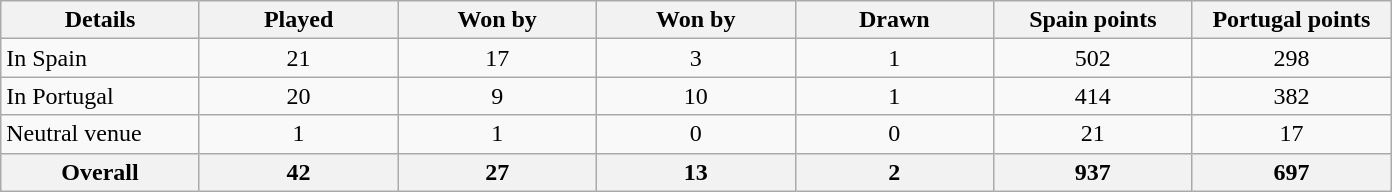<table class="wikitable sortable">
<tr>
<th width="125">Details</th>
<th width="125">Played</th>
<th width="125">Won by<br></th>
<th width="125">Won by<br></th>
<th width="125">Drawn</th>
<th width="125">Spain points</th>
<th width="125">Portugal points</th>
</tr>
<tr>
<td>In Spain</td>
<td align=center>21</td>
<td align=center>17</td>
<td align=center>3</td>
<td align=center>1</td>
<td align=center>502</td>
<td align=center>298</td>
</tr>
<tr>
<td>In Portugal</td>
<td align=center>20</td>
<td align=center>9</td>
<td align=center>10</td>
<td align=center>1</td>
<td align=center>414</td>
<td align=center>382</td>
</tr>
<tr>
<td>Neutral venue</td>
<td align=center>1</td>
<td align=center>1</td>
<td align=center>0</td>
<td align=center>0</td>
<td align=center>21</td>
<td align=center>17</td>
</tr>
<tr>
<th><strong>Overall</strong></th>
<th align=center><strong>42</strong></th>
<th align=center><strong>27</strong></th>
<th align=center><strong>13</strong></th>
<th align=center><strong>2</strong></th>
<th align=center><strong>937</strong></th>
<th align=center><strong>697</strong></th>
</tr>
</table>
